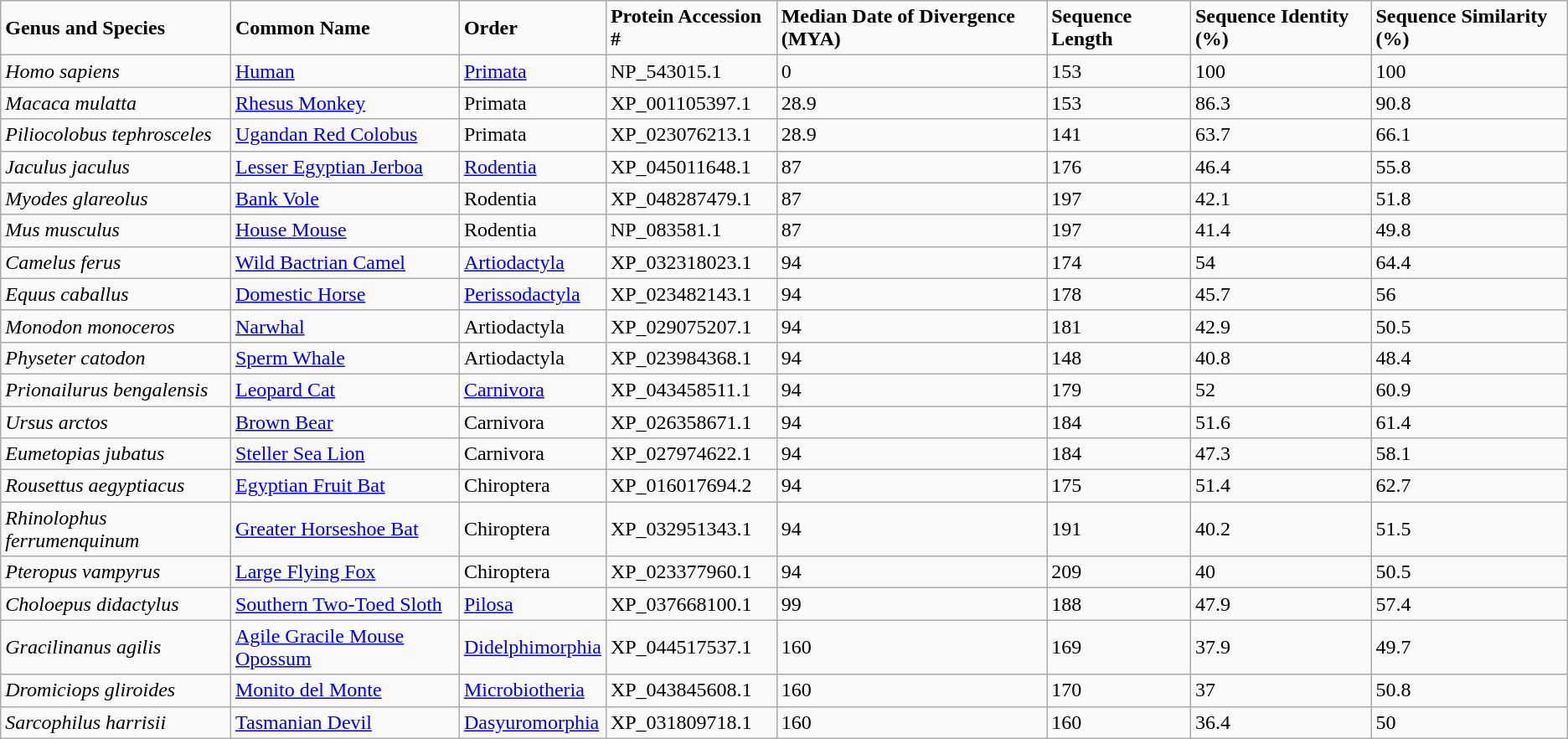<table class="wikitable">
<tr>
<td><strong>Genus  and Species</strong></td>
<td><strong>Common Name</strong></td>
<td><strong>Order</strong></td>
<td><strong>Protein  Accession #</strong></td>
<td><strong>Median Date of  Divergence (MYA)</strong></td>
<td><strong>Sequence Length</strong></td>
<td><strong>Sequence  Identity (%)</strong></td>
<td><strong>Sequence  Similarity (%)</strong></td>
</tr>
<tr>
<td><em>Homo sapiens</em></td>
<td><a href='#'>Human</a></td>
<td><a href='#'>Primata</a></td>
<td>NP_543015.1</td>
<td>0</td>
<td>153</td>
<td>100</td>
<td>100</td>
</tr>
<tr>
<td><em>Macaca mulatta</em></td>
<td><a href='#'>Rhesus Monkey</a></td>
<td>Primata</td>
<td>XP_001105397.1</td>
<td>28.9</td>
<td>153</td>
<td>86.3</td>
<td>90.8</td>
</tr>
<tr>
<td><em>Piliocolobus tephrosceles</em></td>
<td><a href='#'>Ugandan Red Colobus</a></td>
<td>Primata</td>
<td>XP_023076213.1</td>
<td>28.9</td>
<td>141</td>
<td>63.7</td>
<td>66.1</td>
</tr>
<tr>
<td><em>Jaculus jaculus</em></td>
<td><a href='#'>Lesser Egyptian Jerboa</a></td>
<td><a href='#'>Rodentia</a></td>
<td>XP_045011648.1</td>
<td>87</td>
<td>176</td>
<td>46.4</td>
<td>55.8</td>
</tr>
<tr>
<td><em>Myodes glareolus</em></td>
<td><a href='#'>Bank Vole</a></td>
<td>Rodentia</td>
<td>XP_048287479.1</td>
<td>87</td>
<td>197</td>
<td>42.1</td>
<td>51.8</td>
</tr>
<tr>
<td><em>Mus musculus</em></td>
<td><a href='#'>House Mouse</a></td>
<td>Rodentia</td>
<td>NP_083581.1</td>
<td>87</td>
<td>197</td>
<td>41.4</td>
<td>49.8</td>
</tr>
<tr>
<td><em>Camelus ferus</em></td>
<td><a href='#'>Wild Bactrian Camel</a></td>
<td><a href='#'>Artiodactyla</a></td>
<td>XP_032318023.1</td>
<td>94</td>
<td>174</td>
<td>54</td>
<td>64.4</td>
</tr>
<tr>
<td><em>Equus caballus</em></td>
<td><a href='#'>Domestic Horse</a></td>
<td><a href='#'>Perissodactyla</a></td>
<td>XP_023482143.1</td>
<td>94</td>
<td>178</td>
<td>45.7</td>
<td>56</td>
</tr>
<tr>
<td><em>Monodon monoceros</em></td>
<td><a href='#'>Narwhal</a></td>
<td>Artiodactyla</td>
<td>XP_029075207.1</td>
<td>94</td>
<td>181</td>
<td>42.9</td>
<td>50.5</td>
</tr>
<tr>
<td><em>Physeter catodon</em></td>
<td><a href='#'>Sperm Whale</a></td>
<td>Artiodactyla</td>
<td>XP_023984368.1</td>
<td>94</td>
<td>148</td>
<td>40.8</td>
<td>48.4</td>
</tr>
<tr>
<td><em>Prionailurus bengalensis</em></td>
<td><a href='#'>Leopard Cat</a></td>
<td><a href='#'>Carnivora</a></td>
<td>XP_043458511.1</td>
<td>94</td>
<td>179</td>
<td>52</td>
<td>60.9</td>
</tr>
<tr>
<td><em>Ursus arctos</em></td>
<td><a href='#'>Brown Bear</a></td>
<td>Carnivora</td>
<td>XP_026358671.1</td>
<td>94</td>
<td>184</td>
<td>51.6</td>
<td>61.4</td>
</tr>
<tr>
<td><em>Eumetopias jubatus</em></td>
<td><a href='#'>Steller Sea Lion</a></td>
<td>Carnivora</td>
<td>XP_027974622.1</td>
<td>94</td>
<td>184</td>
<td>47.3</td>
<td>58.1</td>
</tr>
<tr>
<td><em>Rousettus aegyptiacus</em></td>
<td><a href='#'>Egyptian Fruit Bat</a></td>
<td>Chiroptera</td>
<td>XP_016017694.2</td>
<td>94</td>
<td>175</td>
<td>51.4</td>
<td>62.7</td>
</tr>
<tr>
<td><em>Rhinolophus ferrumenquinum</em></td>
<td><a href='#'>Greater Horseshoe Bat</a></td>
<td>Chiroptera</td>
<td>XP_032951343.1</td>
<td>94</td>
<td>191</td>
<td>40.2</td>
<td>51.5</td>
</tr>
<tr>
<td><em>Pteropus vampyrus</em></td>
<td><a href='#'>Large Flying Fox</a></td>
<td>Chiroptera</td>
<td>XP_023377960.1</td>
<td>94</td>
<td>209</td>
<td>40</td>
<td>50.5</td>
</tr>
<tr>
<td><em>Choloepus didactylus</em></td>
<td><a href='#'>Southern Two-Toed Sloth</a></td>
<td><a href='#'>Pilosa</a></td>
<td>XP_037668100.1</td>
<td>99</td>
<td>188</td>
<td>47.9</td>
<td>57.4</td>
</tr>
<tr>
<td><em>Gracilinanus agilis</em></td>
<td><a href='#'>Agile Gracile Mouse Opossum</a></td>
<td><a href='#'>Didelphimorphia</a></td>
<td>XP_044517537.1</td>
<td>160</td>
<td>169</td>
<td>37.9</td>
<td>49.7</td>
</tr>
<tr>
<td><em>Dromiciops gliroides</em></td>
<td><a href='#'>Monito del Monte</a></td>
<td><a href='#'>Microbiotheria</a></td>
<td>XP_043845608.1</td>
<td>160</td>
<td>170</td>
<td>37</td>
<td>50.8</td>
</tr>
<tr>
<td><em>Sarcophilus harrisii</em></td>
<td><a href='#'>Tasmanian Devil</a></td>
<td><a href='#'>Dasyuromorphia</a></td>
<td>XP_031809718.1</td>
<td>160</td>
<td>160</td>
<td>36.4</td>
<td>50</td>
</tr>
</table>
